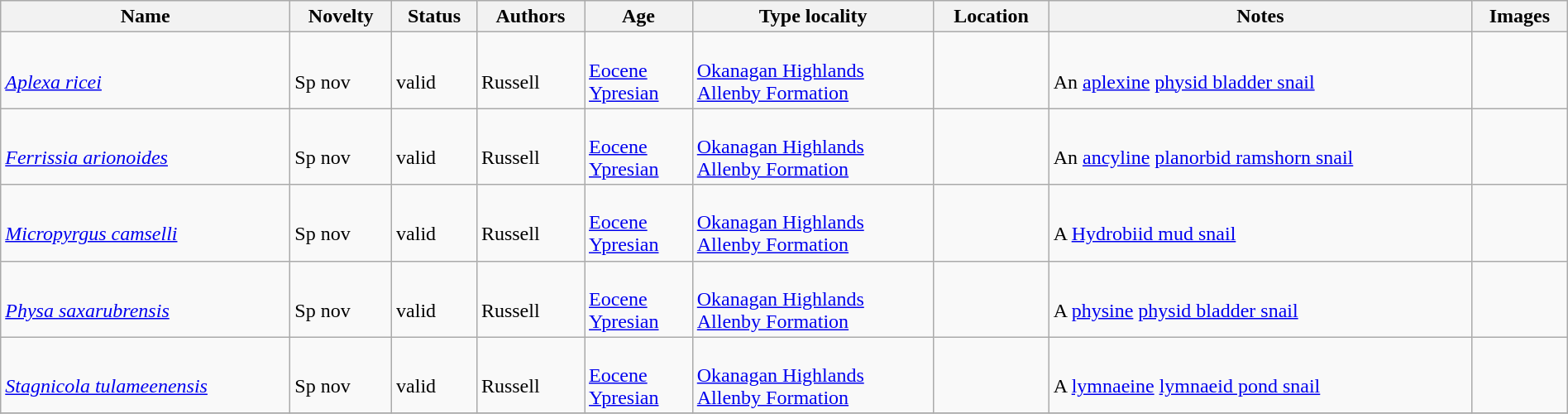<table class="wikitable sortable" align="center" width="100%">
<tr>
<th>Name</th>
<th>Novelty</th>
<th>Status</th>
<th>Authors</th>
<th>Age</th>
<th>Type locality</th>
<th>Location</th>
<th>Notes</th>
<th>Images</th>
</tr>
<tr>
<td><br><em><a href='#'>Aplexa ricei</a></em></td>
<td><br>Sp nov</td>
<td><br>valid</td>
<td><br>Russell</td>
<td><br><a href='#'>Eocene</a><br><a href='#'>Ypresian</a></td>
<td><br><a href='#'>Okanagan Highlands</a><br><a href='#'>Allenby Formation</a></td>
<td><br><br></td>
<td><br>An <a href='#'>aplexine</a> <a href='#'>physid bladder snail</a></td>
<td></td>
</tr>
<tr>
<td><br><em><a href='#'>Ferrissia arionoides</a></em></td>
<td><br>Sp nov</td>
<td><br>valid</td>
<td><br>Russell</td>
<td><br><a href='#'>Eocene</a><br><a href='#'>Ypresian</a></td>
<td><br><a href='#'>Okanagan Highlands</a><br><a href='#'>Allenby Formation</a></td>
<td><br><br></td>
<td><br>An <a href='#'>ancyline</a> <a href='#'>planorbid ramshorn snail</a></td>
<td></td>
</tr>
<tr>
<td><br><em><a href='#'>Micropyrgus camselli</a></em></td>
<td><br>Sp nov</td>
<td><br>valid</td>
<td><br>Russell</td>
<td><br><a href='#'>Eocene</a><br><a href='#'>Ypresian</a></td>
<td><br><a href='#'>Okanagan Highlands</a><br><a href='#'>Allenby Formation</a></td>
<td><br><br></td>
<td><br>A <a href='#'>Hydrobiid mud snail</a></td>
<td></td>
</tr>
<tr>
<td><br><em><a href='#'>Physa saxarubrensis</a></em></td>
<td><br>Sp nov</td>
<td><br>valid</td>
<td><br>Russell</td>
<td><br><a href='#'>Eocene</a><br><a href='#'>Ypresian</a></td>
<td><br><a href='#'>Okanagan Highlands</a><br><a href='#'>Allenby Formation</a></td>
<td><br><br></td>
<td><br>A <a href='#'>physine</a> <a href='#'>physid bladder snail</a></td>
<td></td>
</tr>
<tr>
<td><br><em><a href='#'>Stagnicola tulameenensis</a></em></td>
<td><br>Sp nov</td>
<td><br>valid</td>
<td><br>Russell</td>
<td><br><a href='#'>Eocene</a><br><a href='#'>Ypresian</a></td>
<td><br><a href='#'>Okanagan Highlands</a><br><a href='#'>Allenby Formation</a></td>
<td><br><br></td>
<td><br>A <a href='#'>lymnaeine</a> <a href='#'>lymnaeid pond snail</a></td>
<td></td>
</tr>
<tr>
</tr>
</table>
